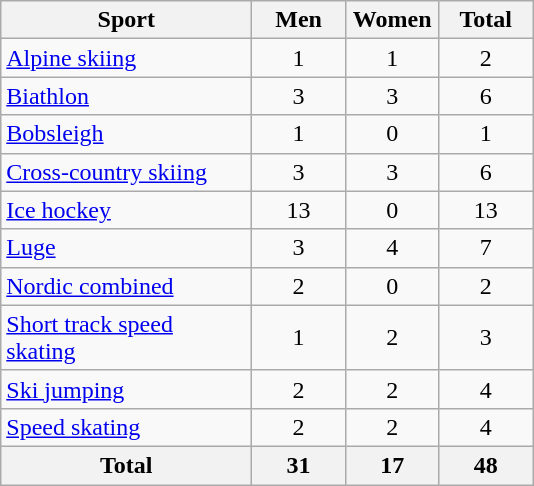<table class="wikitable sortable" style=text-align:center>
<tr>
<th width=160>Sport</th>
<th width=55>Men</th>
<th width=55>Women</th>
<th width=55>Total</th>
</tr>
<tr>
<td align=left><a href='#'>Alpine skiing</a></td>
<td>1</td>
<td>1</td>
<td>2</td>
</tr>
<tr>
<td align=left><a href='#'>Biathlon</a></td>
<td>3</td>
<td>3</td>
<td>6</td>
</tr>
<tr>
<td align=left><a href='#'>Bobsleigh</a></td>
<td>1</td>
<td>0</td>
<td>1</td>
</tr>
<tr>
<td align=left><a href='#'>Cross-country skiing</a></td>
<td>3</td>
<td>3</td>
<td>6</td>
</tr>
<tr>
<td align=left><a href='#'>Ice hockey</a></td>
<td>13</td>
<td>0</td>
<td>13</td>
</tr>
<tr>
<td align=left><a href='#'>Luge</a></td>
<td>3</td>
<td>4</td>
<td>7</td>
</tr>
<tr>
<td align=left><a href='#'>Nordic combined</a></td>
<td>2</td>
<td>0</td>
<td>2</td>
</tr>
<tr>
<td align=left><a href='#'>Short track speed skating</a></td>
<td>1</td>
<td>2</td>
<td>3</td>
</tr>
<tr>
<td align=left><a href='#'>Ski jumping</a></td>
<td>2</td>
<td>2</td>
<td>4</td>
</tr>
<tr>
<td align=left><a href='#'>Speed skating</a></td>
<td>2</td>
<td>2</td>
<td>4</td>
</tr>
<tr>
<th>Total</th>
<th>31</th>
<th>17</th>
<th>48</th>
</tr>
</table>
